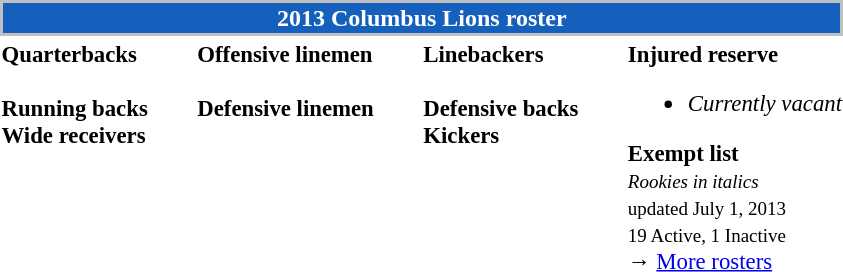<table class="toccolours" style="text-align: left;">
<tr>
<th colspan="7" style="background-color:#1560BD; border:2px  solid silver; color:white; text-align:center;"><strong>2013 Columbus Lions roster</strong></th>
</tr>
<tr>
<td style="font-size: 95%;" valign="top"><strong>Quarterbacks</strong><br><br><strong>Running backs</strong>
<br><strong>Wide receivers</strong>



</td>
<td style="width: 25px;"></td>
<td style="font-size: 95%;" valign="top"><strong>Offensive linemen</strong><br>

<br><strong>Defensive linemen</strong>


</td>
<td style="width: 25px;"></td>
<td style="font-size: 95%;" valign="top"><strong>Linebackers</strong><br>

<br><strong>Defensive backs</strong>


<br><strong>Kickers</strong>
</td>
<td style="width: 25px;"></td>
<td style="font-size: 95%;" valign="top"><strong>Injured reserve</strong><br><ul><li><em>Currently vacant</em></li></ul><strong>Exempt list</strong>
<br><small><em>Rookies in italics</em><br>
 updated July 1, 2013</small><br>
<small>19 Active, 1 Inactive</small><br>→ <a href='#'>More rosters</a></td>
</tr>
<tr>
</tr>
</table>
